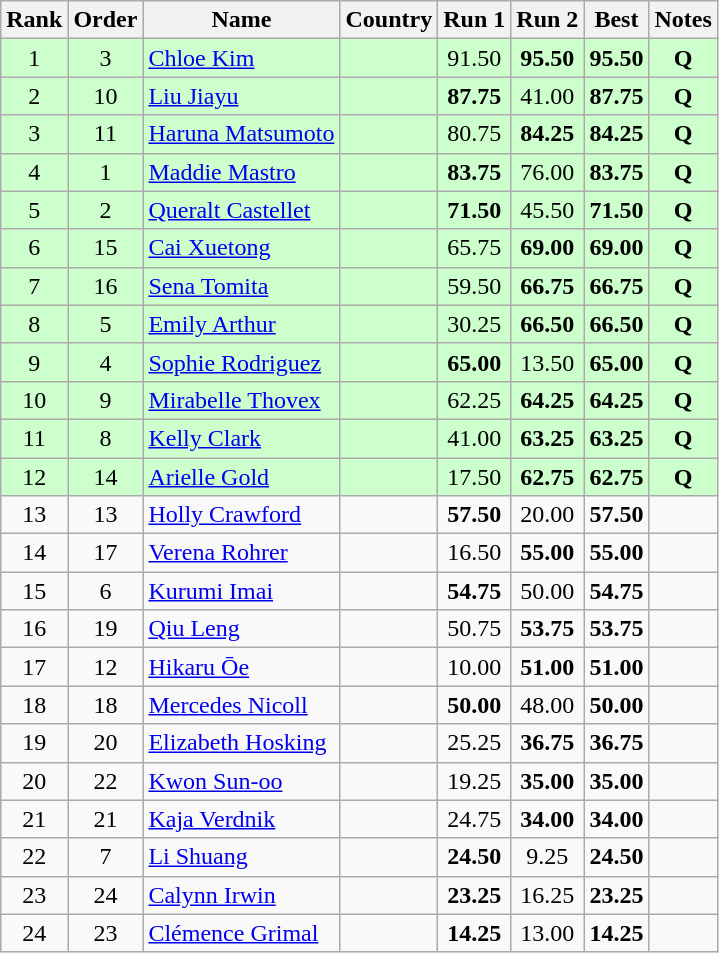<table class="wikitable sortable" style="text-align:center">
<tr>
<th>Rank</th>
<th>Order</th>
<th>Name</th>
<th>Country</th>
<th>Run 1</th>
<th>Run 2</th>
<th>Best</th>
<th>Notes</th>
</tr>
<tr bgcolor=#ccffcc>
<td>1</td>
<td>3</td>
<td align=left><a href='#'>Chloe Kim</a></td>
<td align=left></td>
<td>91.50</td>
<td><strong>95.50</strong></td>
<td><strong>95.50</strong></td>
<td><strong>Q</strong></td>
</tr>
<tr bgcolor=#ccffcc>
<td>2</td>
<td>10</td>
<td align=left><a href='#'>Liu Jiayu</a></td>
<td align=left></td>
<td><strong>87.75</strong></td>
<td>41.00</td>
<td><strong>87.75</strong></td>
<td><strong>Q</strong></td>
</tr>
<tr bgcolor=#ccffcc>
<td>3</td>
<td>11</td>
<td align=left><a href='#'>Haruna Matsumoto</a></td>
<td align=left></td>
<td>80.75</td>
<td><strong>84.25</strong></td>
<td><strong>84.25</strong></td>
<td><strong>Q</strong></td>
</tr>
<tr bgcolor=#ccffcc>
<td>4</td>
<td>1</td>
<td align=left><a href='#'>Maddie Mastro</a></td>
<td align=left></td>
<td><strong>83.75</strong></td>
<td>76.00</td>
<td><strong>83.75</strong></td>
<td><strong>Q</strong></td>
</tr>
<tr bgcolor=#ccffcc>
<td>5</td>
<td>2</td>
<td align=left><a href='#'>Queralt Castellet</a></td>
<td align=left></td>
<td><strong>71.50</strong></td>
<td>45.50</td>
<td><strong>71.50</strong></td>
<td><strong>Q</strong></td>
</tr>
<tr bgcolor=#ccffcc>
<td>6</td>
<td>15</td>
<td align=left><a href='#'>Cai Xuetong</a></td>
<td align=left></td>
<td>65.75</td>
<td><strong>69.00</strong></td>
<td><strong>69.00</strong></td>
<td><strong>Q</strong></td>
</tr>
<tr bgcolor=#ccffcc>
<td>7</td>
<td>16</td>
<td align=left><a href='#'>Sena Tomita</a></td>
<td align=left></td>
<td>59.50</td>
<td><strong>66.75</strong></td>
<td><strong>66.75</strong></td>
<td><strong>Q</strong></td>
</tr>
<tr bgcolor=#ccffcc>
<td>8</td>
<td>5</td>
<td align=left><a href='#'>Emily Arthur</a></td>
<td align=left></td>
<td>30.25</td>
<td><strong>66.50</strong></td>
<td><strong>66.50</strong></td>
<td><strong>Q</strong></td>
</tr>
<tr bgcolor=#ccffcc>
<td>9</td>
<td>4</td>
<td align=left><a href='#'>Sophie Rodriguez</a></td>
<td align=left></td>
<td><strong>65.00</strong></td>
<td>13.50</td>
<td><strong>65.00</strong></td>
<td><strong>Q</strong></td>
</tr>
<tr bgcolor=#ccffcc>
<td>10</td>
<td>9</td>
<td align=left><a href='#'>Mirabelle Thovex</a></td>
<td align=left></td>
<td>62.25</td>
<td><strong>64.25</strong></td>
<td><strong>64.25</strong></td>
<td><strong>Q</strong></td>
</tr>
<tr bgcolor=#ccffcc>
<td>11</td>
<td>8</td>
<td align=left><a href='#'>Kelly Clark</a></td>
<td align=left></td>
<td>41.00</td>
<td><strong>63.25</strong></td>
<td><strong>63.25</strong></td>
<td><strong>Q</strong></td>
</tr>
<tr bgcolor=#ccffcc>
<td>12</td>
<td>14</td>
<td align=left><a href='#'>Arielle Gold</a></td>
<td align=left></td>
<td>17.50</td>
<td><strong>62.75</strong></td>
<td><strong>62.75</strong></td>
<td><strong>Q</strong></td>
</tr>
<tr>
<td>13</td>
<td>13</td>
<td align=left><a href='#'>Holly Crawford</a></td>
<td align=left></td>
<td><strong>57.50</strong></td>
<td>20.00</td>
<td><strong>57.50</strong></td>
<td></td>
</tr>
<tr>
<td>14</td>
<td>17</td>
<td align=left><a href='#'>Verena Rohrer</a></td>
<td align=left></td>
<td>16.50</td>
<td><strong>55.00</strong></td>
<td><strong>55.00</strong></td>
<td></td>
</tr>
<tr>
<td>15</td>
<td>6</td>
<td align=left><a href='#'>Kurumi Imai</a></td>
<td align=left></td>
<td><strong>54.75</strong></td>
<td>50.00</td>
<td><strong>54.75</strong></td>
<td></td>
</tr>
<tr>
<td>16</td>
<td>19</td>
<td align=left><a href='#'>Qiu Leng</a></td>
<td align=left></td>
<td>50.75</td>
<td><strong>53.75</strong></td>
<td><strong>53.75</strong></td>
<td></td>
</tr>
<tr>
<td>17</td>
<td>12</td>
<td align=left><a href='#'>Hikaru Ōe</a></td>
<td align=left></td>
<td>10.00</td>
<td><strong>51.00</strong></td>
<td><strong>51.00</strong></td>
<td></td>
</tr>
<tr>
<td>18</td>
<td>18</td>
<td align=left><a href='#'>Mercedes Nicoll</a></td>
<td align=left></td>
<td><strong>50.00</strong></td>
<td>48.00</td>
<td><strong>50.00</strong></td>
<td></td>
</tr>
<tr>
<td>19</td>
<td>20</td>
<td align=left><a href='#'>Elizabeth Hosking</a></td>
<td align=left></td>
<td>25.25</td>
<td><strong>36.75</strong></td>
<td><strong>36.75</strong></td>
<td></td>
</tr>
<tr>
<td>20</td>
<td>22</td>
<td align=left><a href='#'>Kwon Sun-oo</a></td>
<td align=left></td>
<td>19.25</td>
<td><strong>35.00</strong></td>
<td><strong>35.00</strong></td>
<td></td>
</tr>
<tr>
<td>21</td>
<td>21</td>
<td align=left><a href='#'>Kaja Verdnik</a></td>
<td align=left></td>
<td>24.75</td>
<td><strong>34.00</strong></td>
<td><strong>34.00</strong></td>
<td></td>
</tr>
<tr>
<td>22</td>
<td>7</td>
<td align=left><a href='#'>Li Shuang</a></td>
<td align=left></td>
<td><strong>24.50</strong></td>
<td>9.25</td>
<td><strong>24.50</strong></td>
<td></td>
</tr>
<tr>
<td>23</td>
<td>24</td>
<td align=left><a href='#'>Calynn Irwin</a></td>
<td align=left></td>
<td><strong>23.25</strong></td>
<td>16.25</td>
<td><strong>23.25</strong></td>
<td></td>
</tr>
<tr>
<td>24</td>
<td>23</td>
<td align=left><a href='#'>Clémence Grimal</a></td>
<td align=left></td>
<td><strong>14.25</strong></td>
<td>13.00</td>
<td><strong>14.25</strong></td>
<td></td>
</tr>
</table>
